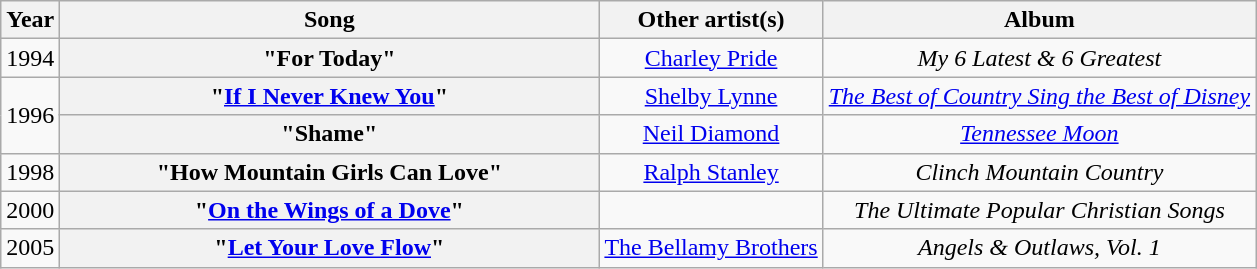<table class="wikitable plainrowheaders" style="text-align:center;">
<tr>
<th>Year</th>
<th style="width:22em;">Song</th>
<th>Other artist(s)</th>
<th>Album</th>
</tr>
<tr>
<td>1994</td>
<th scope="row">"For Today"</th>
<td><a href='#'>Charley Pride</a></td>
<td><em>My 6 Latest & 6 Greatest</em></td>
</tr>
<tr>
<td rowspan="2">1996</td>
<th scope="row">"<a href='#'>If I Never Knew You</a>"</th>
<td><a href='#'>Shelby Lynne</a></td>
<td><em><a href='#'>The Best of Country Sing the Best of Disney</a></em></td>
</tr>
<tr>
<th scope="row">"Shame"</th>
<td><a href='#'>Neil Diamond</a></td>
<td><em><a href='#'>Tennessee Moon</a></em></td>
</tr>
<tr>
<td>1998</td>
<th scope="row">"How Mountain Girls Can Love"</th>
<td><a href='#'>Ralph Stanley</a></td>
<td><em>Clinch Mountain Country</em></td>
</tr>
<tr>
<td>2000</td>
<th scope="row">"<a href='#'>On the Wings of a Dove</a>"</th>
<td></td>
<td><em>The Ultimate Popular Christian Songs</em></td>
</tr>
<tr>
<td>2005</td>
<th scope="row">"<a href='#'>Let Your Love Flow</a>"</th>
<td><a href='#'>The Bellamy Brothers</a></td>
<td><em>Angels & Outlaws, Vol. 1</em></td>
</tr>
</table>
